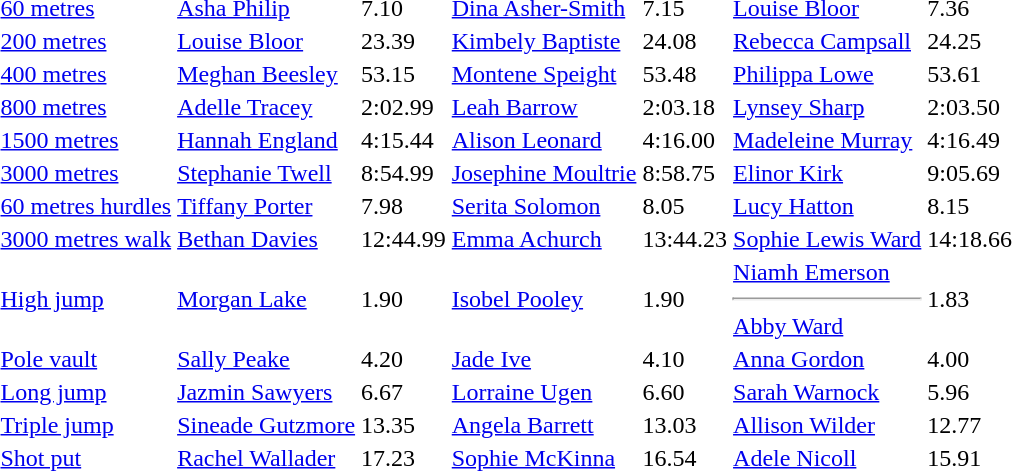<table>
<tr>
<td><a href='#'>60 metres</a></td>
<td><a href='#'>Asha Philip</a></td>
<td>7.10</td>
<td><a href='#'>Dina Asher-Smith</a></td>
<td>7.15</td>
<td><a href='#'>Louise Bloor</a></td>
<td>7.36</td>
</tr>
<tr>
<td><a href='#'>200 metres</a></td>
<td><a href='#'>Louise Bloor</a></td>
<td>23.39</td>
<td><a href='#'>Kimbely Baptiste</a></td>
<td>24.08</td>
<td><a href='#'>Rebecca Campsall</a></td>
<td>24.25</td>
</tr>
<tr>
<td><a href='#'>400 metres</a></td>
<td><a href='#'>Meghan Beesley</a></td>
<td>53.15</td>
<td><a href='#'>Montene Speight</a></td>
<td>53.48</td>
<td><a href='#'>Philippa Lowe</a></td>
<td>53.61</td>
</tr>
<tr>
<td><a href='#'>800 metres</a></td>
<td><a href='#'>Adelle Tracey</a></td>
<td>2:02.99</td>
<td><a href='#'>Leah Barrow</a></td>
<td>2:03.18</td>
<td><a href='#'>Lynsey Sharp</a></td>
<td>2:03.50</td>
</tr>
<tr>
<td><a href='#'>1500 metres</a></td>
<td><a href='#'>Hannah England</a></td>
<td>4:15.44</td>
<td><a href='#'>Alison Leonard</a></td>
<td>4:16.00</td>
<td><a href='#'>Madeleine Murray</a></td>
<td>4:16.49</td>
</tr>
<tr>
<td><a href='#'>3000 metres</a></td>
<td><a href='#'>Stephanie Twell</a></td>
<td>8:54.99</td>
<td><a href='#'>Josephine Moultrie</a></td>
<td>8:58.75</td>
<td><a href='#'>Elinor Kirk</a></td>
<td>9:05.69</td>
</tr>
<tr>
<td><a href='#'>60 metres hurdles</a></td>
<td><a href='#'>Tiffany Porter</a></td>
<td>7.98</td>
<td><a href='#'>Serita Solomon</a></td>
<td>8.05</td>
<td><a href='#'>Lucy Hatton</a></td>
<td>8.15</td>
</tr>
<tr>
<td><a href='#'>3000 metres walk</a></td>
<td><a href='#'>Bethan Davies</a></td>
<td>12:44.99 </td>
<td><a href='#'>Emma Achurch</a></td>
<td>13:44.23</td>
<td><a href='#'>Sophie Lewis Ward</a></td>
<td>14:18.66</td>
</tr>
<tr>
<td><a href='#'>High jump</a></td>
<td><a href='#'>Morgan Lake</a></td>
<td>1.90</td>
<td><a href='#'>Isobel Pooley</a></td>
<td>1.90</td>
<td><a href='#'>Niamh Emerson</a><hr><a href='#'>Abby Ward</a></td>
<td>1.83</td>
</tr>
<tr>
<td><a href='#'>Pole vault</a></td>
<td><a href='#'>Sally Peake</a></td>
<td>4.20</td>
<td><a href='#'>Jade Ive</a></td>
<td>4.10</td>
<td><a href='#'>Anna Gordon</a></td>
<td>4.00</td>
</tr>
<tr>
<td><a href='#'>Long jump</a></td>
<td><a href='#'>Jazmin Sawyers</a></td>
<td>6.67</td>
<td><a href='#'>Lorraine Ugen</a></td>
<td>6.60</td>
<td><a href='#'>Sarah Warnock</a></td>
<td>5.96</td>
</tr>
<tr>
<td><a href='#'>Triple jump</a></td>
<td><a href='#'>Sineade Gutzmore</a></td>
<td>13.35</td>
<td><a href='#'>Angela Barrett</a></td>
<td>13.03</td>
<td><a href='#'>Allison Wilder</a></td>
<td>12.77</td>
</tr>
<tr>
<td><a href='#'>Shot put</a></td>
<td><a href='#'>Rachel Wallader</a></td>
<td>17.23</td>
<td><a href='#'>Sophie McKinna</a></td>
<td>16.54</td>
<td><a href='#'>Adele Nicoll</a></td>
<td>15.91</td>
</tr>
</table>
